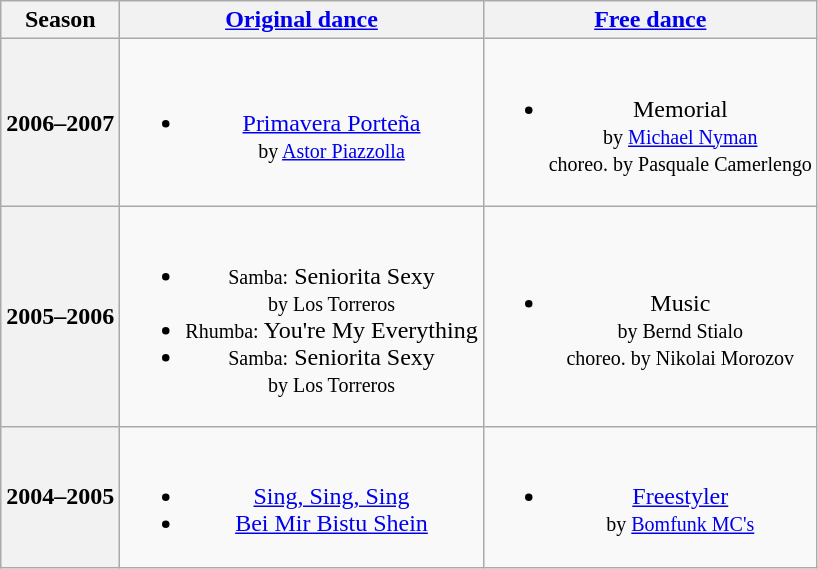<table class="wikitable" style="text-align:center">
<tr>
<th>Season</th>
<th><a href='#'>Original dance</a></th>
<th><a href='#'>Free dance</a></th>
</tr>
<tr>
<th>2006–2007 <br> </th>
<td><br><ul><li><a href='#'>Primavera Porteña</a> <br><small> by <a href='#'>Astor Piazzolla</a> </small></li></ul></td>
<td><br><ul><li>Memorial <br><small> by <a href='#'>Michael Nyman</a> <br> choreo. by Pasquale Camerlengo </small></li></ul></td>
</tr>
<tr>
<th>2005–2006 <br> </th>
<td><br><ul><li><small>Samba:</small> Seniorita Sexy <br><small> by Los Torreros </small></li><li><small>Rhumba:</small> You're My Everything</li><li><small>Samba:</small> Seniorita Sexy <br><small> by Los Torreros </small></li></ul></td>
<td><br><ul><li>Music <br><small> by Bernd Stialo <br> choreo. by Nikolai Morozov </small></li></ul></td>
</tr>
<tr>
<th>2004–2005 <br> </th>
<td><br><ul><li><a href='#'>Sing, Sing, Sing</a></li><li><a href='#'>Bei Mir Bistu Shein</a></li></ul></td>
<td><br><ul><li><a href='#'>Freestyler</a> <br><small> by <a href='#'>Bomfunk MC's</a> </small></li></ul></td>
</tr>
</table>
